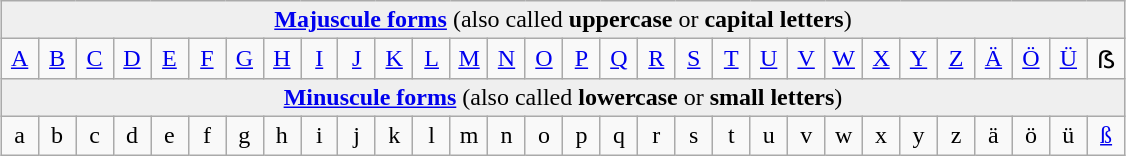<table class="wikitable" style="margin:1em auto; border-collapse:collapse;">
<tr>
<td bgcolor="#EFEFEF" align="center" colspan="30"><strong><a href='#'>Majuscule forms</a></strong> (also called <strong>uppercase</strong> or <strong>capital letters</strong>)</td>
</tr>
<tr>
<td width=3% align="center"><a href='#'>A</a></td>
<td width=3% align="center"><a href='#'>B</a></td>
<td width=3% align="center"><a href='#'>C</a></td>
<td width=3% align="center"><a href='#'>D</a></td>
<td width=3% align="center"><a href='#'>E</a></td>
<td width=3% align="center"><a href='#'>F</a></td>
<td width=3% align="center"><a href='#'>G</a></td>
<td width=3% align="center"><a href='#'>H</a></td>
<td width=3% align="center"><a href='#'>I</a></td>
<td width=3% align="center"><a href='#'>J</a></td>
<td width=3% align="center"><a href='#'>K</a></td>
<td width=3% align="center"><a href='#'>L</a></td>
<td width=3% align="center"><a href='#'>M</a></td>
<td width=3% align="center"><a href='#'>N</a></td>
<td width=3% align="center"><a href='#'>O</a></td>
<td width=3% align="center"><a href='#'>P</a></td>
<td width=3% align="center"><a href='#'>Q</a></td>
<td width=3% align="center"><a href='#'>R</a></td>
<td width=3% align="center"><a href='#'>S</a></td>
<td width=3% align="center"><a href='#'>T</a></td>
<td width=3% align="center"><a href='#'>U</a></td>
<td width=3% align="center"><a href='#'>V</a></td>
<td width=3% align="center"><a href='#'>W</a></td>
<td width=3% align="center"><a href='#'>X</a></td>
<td width=3% align="center"><a href='#'>Y</a></td>
<td width=3% align="center"><a href='#'>Z</a></td>
<td width=3% align="center"><a href='#'>Ä</a></td>
<td width=3% align="center"><a href='#'>Ö</a></td>
<td width=3% align="center"><a href='#'>Ü</a></td>
<td width=3% align="center">ẞ</td>
</tr>
<tr>
<td bgcolor="#EFEFEF" align="center" colspan="30"><strong><a href='#'>Minuscule forms</a></strong> (also called <strong>lowercase</strong> or <strong>small letters</strong>)</td>
</tr>
<tr>
<td align="center">a</td>
<td align="center">b</td>
<td align="center">c</td>
<td align="center">d</td>
<td align="center">e</td>
<td align="center">f</td>
<td align="center">g</td>
<td align="center">h</td>
<td align="center">i</td>
<td align="center">j</td>
<td align="center">k</td>
<td align="center">l</td>
<td align="center">m</td>
<td align="center">n</td>
<td align="center">o</td>
<td align="center">p</td>
<td align="center">q</td>
<td align="center">r</td>
<td align="center">s</td>
<td align="center">t</td>
<td align="center">u</td>
<td align="center">v</td>
<td align="center">w</td>
<td align="center">x</td>
<td align="center">y</td>
<td align="center">z</td>
<td align="center">ä</td>
<td align="center">ö</td>
<td align="center">ü</td>
<td align="center"><a href='#'>ß</a></td>
</tr>
</table>
